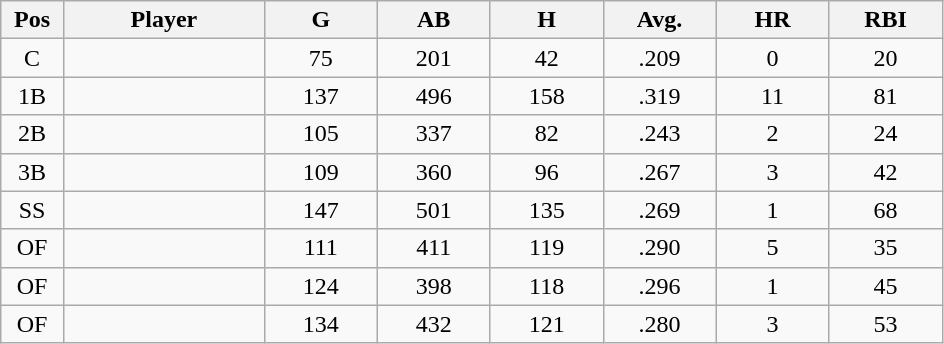<table class="wikitable sortable">
<tr>
<th bgcolor="#DDDDFF" width="5%">Pos</th>
<th bgcolor="#DDDDFF" width="16%">Player</th>
<th bgcolor="#DDDDFF" width="9%">G</th>
<th bgcolor="#DDDDFF" width="9%">AB</th>
<th bgcolor="#DDDDFF" width="9%">H</th>
<th bgcolor="#DDDDFF" width="9%">Avg.</th>
<th bgcolor="#DDDDFF" width="9%">HR</th>
<th bgcolor="#DDDDFF" width="9%">RBI</th>
</tr>
<tr align="center">
<td>C</td>
<td></td>
<td>75</td>
<td>201</td>
<td>42</td>
<td>.209</td>
<td>0</td>
<td>20</td>
</tr>
<tr align="center">
<td>1B</td>
<td></td>
<td>137</td>
<td>496</td>
<td>158</td>
<td>.319</td>
<td>11</td>
<td>81</td>
</tr>
<tr align="center">
<td>2B</td>
<td></td>
<td>105</td>
<td>337</td>
<td>82</td>
<td>.243</td>
<td>2</td>
<td>24</td>
</tr>
<tr align="center">
<td>3B</td>
<td></td>
<td>109</td>
<td>360</td>
<td>96</td>
<td>.267</td>
<td>3</td>
<td>42</td>
</tr>
<tr align="center">
<td>SS</td>
<td></td>
<td>147</td>
<td>501</td>
<td>135</td>
<td>.269</td>
<td>1</td>
<td>68</td>
</tr>
<tr align="center">
<td>OF</td>
<td></td>
<td>111</td>
<td>411</td>
<td>119</td>
<td>.290</td>
<td>5</td>
<td>35</td>
</tr>
<tr align="center">
<td>OF</td>
<td></td>
<td>124</td>
<td>398</td>
<td>118</td>
<td>.296</td>
<td>1</td>
<td>45</td>
</tr>
<tr align="center">
<td>OF</td>
<td></td>
<td>134</td>
<td>432</td>
<td>121</td>
<td>.280</td>
<td>3</td>
<td>53</td>
</tr>
</table>
